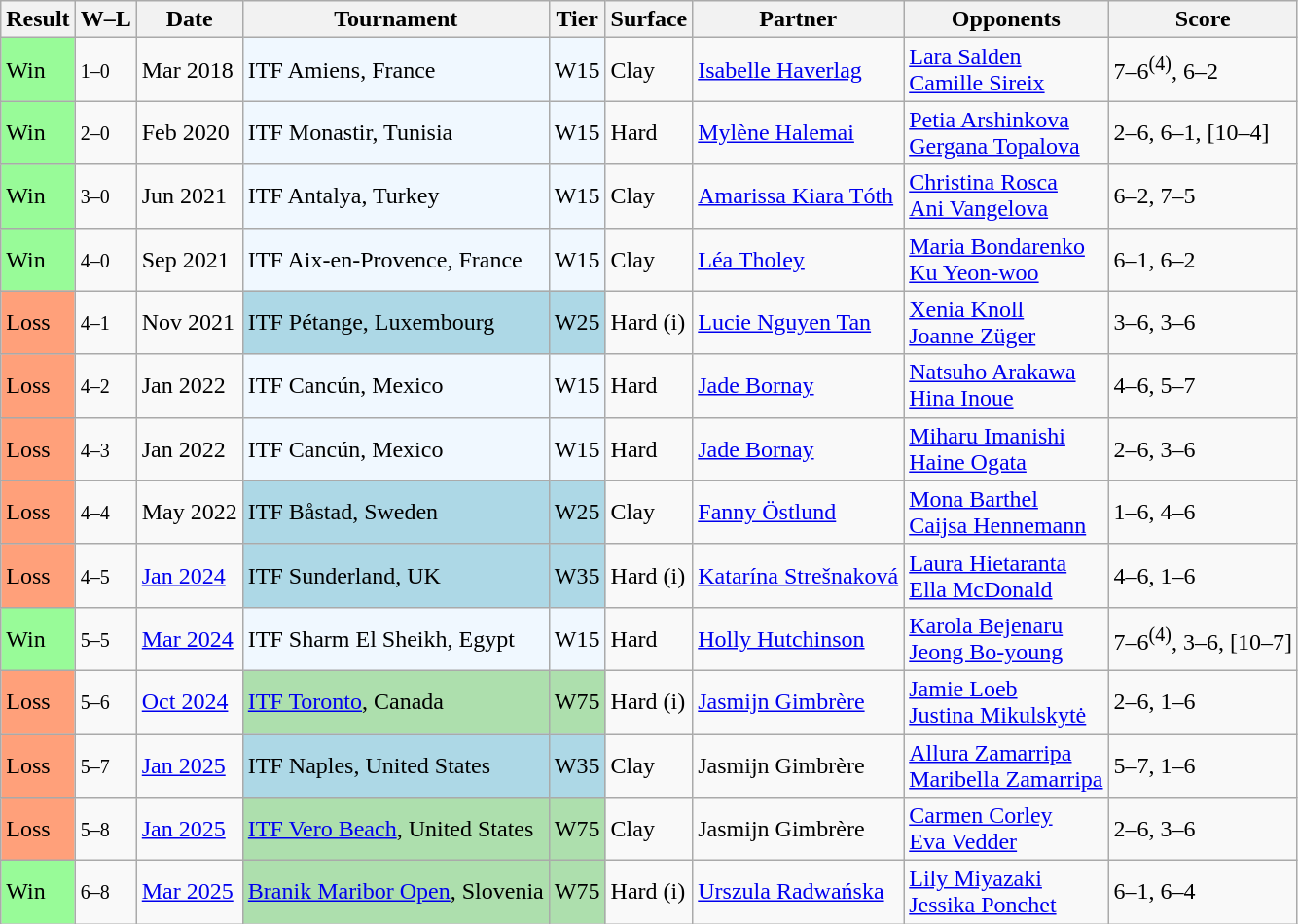<table class="sortable wikitable">
<tr>
<th>Result</th>
<th class="unsortable">W–L</th>
<th>Date</th>
<th>Tournament</th>
<th>Tier</th>
<th>Surface</th>
<th>Partner</th>
<th>Opponents</th>
<th class="unsortable">Score</th>
</tr>
<tr>
<td bgcolor=#98FB98>Win</td>
<td><small>1–0</small></td>
<td>Mar 2018</td>
<td style="background:#f0f8ff;">ITF Amiens, France</td>
<td style="background:#f0f8ff;">W15</td>
<td>Clay</td>
<td> <a href='#'>Isabelle Haverlag</a></td>
<td> <a href='#'>Lara Salden</a> <br>  <a href='#'>Camille Sireix</a></td>
<td>7–6<sup>(4)</sup>, 6–2</td>
</tr>
<tr>
<td bgcolor=#98FB98>Win</td>
<td><small>2–0</small></td>
<td>Feb 2020</td>
<td style="background:#f0f8ff;">ITF Monastir, Tunisia</td>
<td style="background:#f0f8ff;">W15</td>
<td>Hard</td>
<td> <a href='#'>Mylène Halemai</a></td>
<td> <a href='#'>Petia Arshinkova</a> <br>  <a href='#'>Gergana Topalova</a></td>
<td>2–6, 6–1, [10–4]</td>
</tr>
<tr>
<td bgcolor=#98FB98>Win</td>
<td><small>3–0</small></td>
<td>Jun 2021</td>
<td style="background:#f0f8ff;">ITF Antalya, Turkey</td>
<td style="background:#f0f8ff;">W15</td>
<td>Clay</td>
<td> <a href='#'>Amarissa Kiara Tóth</a></td>
<td> <a href='#'>Christina Rosca</a> <br>  <a href='#'>Ani Vangelova</a></td>
<td>6–2, 7–5</td>
</tr>
<tr>
<td bgcolor=#98FB98>Win</td>
<td><small>4–0</small></td>
<td>Sep 2021</td>
<td style="background:#f0f8ff;">ITF Aix-en-Provence, France</td>
<td style="background:#f0f8ff;">W15</td>
<td>Clay</td>
<td> <a href='#'>Léa Tholey</a></td>
<td> <a href='#'>Maria Bondarenko</a> <br>  <a href='#'>Ku Yeon-woo</a></td>
<td>6–1, 6–2</td>
</tr>
<tr>
<td style="background:#ffa07a;">Loss</td>
<td><small>4–1</small></td>
<td>Nov 2021</td>
<td style="background:lightblue;">ITF Pétange, Luxembourg</td>
<td style="background:lightblue;">W25</td>
<td>Hard (i)</td>
<td> <a href='#'>Lucie Nguyen Tan</a></td>
<td> <a href='#'>Xenia Knoll</a> <br>  <a href='#'>Joanne Züger</a></td>
<td>3–6, 3–6</td>
</tr>
<tr>
<td style="background:#ffa07a;">Loss</td>
<td><small>4–2</small></td>
<td>Jan 2022</td>
<td style="background:#f0f8ff;">ITF Cancún, Mexico</td>
<td style="background:#f0f8ff;">W15</td>
<td>Hard</td>
<td> <a href='#'>Jade Bornay</a></td>
<td> <a href='#'>Natsuho Arakawa</a> <br>  <a href='#'>Hina Inoue</a></td>
<td>4–6, 5–7</td>
</tr>
<tr>
<td style="background:#ffa07a;">Loss</td>
<td><small>4–3</small></td>
<td>Jan 2022</td>
<td style="background:#f0f8ff;">ITF Cancún, Mexico</td>
<td style="background:#f0f8ff;">W15</td>
<td>Hard</td>
<td> <a href='#'>Jade Bornay</a></td>
<td> <a href='#'>Miharu Imanishi</a> <br>  <a href='#'>Haine Ogata</a></td>
<td>2–6, 3–6</td>
</tr>
<tr>
<td style="background:#ffa07a;">Loss</td>
<td><small>4–4</small></td>
<td>May 2022</td>
<td style="background:lightblue;">ITF Båstad, Sweden</td>
<td style="background:lightblue;">W25</td>
<td>Clay</td>
<td> <a href='#'>Fanny Östlund</a></td>
<td> <a href='#'>Mona Barthel</a> <br>  <a href='#'>Caijsa Hennemann</a></td>
<td>1–6, 4–6</td>
</tr>
<tr>
<td style="background:#ffa07a;">Loss</td>
<td><small>4–5</small></td>
<td><a href='#'>Jan 2024</a></td>
<td style="background:lightblue;">ITF Sunderland, UK</td>
<td style="background:lightblue;">W35</td>
<td>Hard (i)</td>
<td> <a href='#'>Katarína Strešnaková</a></td>
<td> <a href='#'>Laura Hietaranta</a> <br>  <a href='#'>Ella McDonald</a></td>
<td>4–6, 1–6</td>
</tr>
<tr>
<td bgcolor=#98FB98>Win</td>
<td><small>5–5</small></td>
<td><a href='#'>Mar 2024</a></td>
<td style="background:#f0f8ff;">ITF Sharm El Sheikh, Egypt</td>
<td style="background:#f0f8ff;">W15</td>
<td>Hard</td>
<td> <a href='#'>Holly Hutchinson</a></td>
<td> <a href='#'>Karola Bejenaru</a> <br>  <a href='#'>Jeong Bo-young</a></td>
<td>7–6<sup>(4)</sup>, 3–6, [10–7]</td>
</tr>
<tr>
<td style="background:#ffa07a;">Loss</td>
<td><small>5–6</small></td>
<td><a href='#'>Oct 2024</a></td>
<td style="background:#addfad;"><a href='#'>ITF Toronto</a>, Canada</td>
<td style="background:#addfad;">W75</td>
<td>Hard (i)</td>
<td> <a href='#'>Jasmijn Gimbrère</a></td>
<td> <a href='#'>Jamie Loeb</a> <br>  <a href='#'>Justina Mikulskytė</a></td>
<td>2–6, 1–6</td>
</tr>
<tr>
<td style="background:#ffa07a;">Loss</td>
<td><small>5–7</small></td>
<td><a href='#'>Jan 2025</a></td>
<td style="background:lightblue;">ITF Naples, United States</td>
<td style="background:lightblue;">W35</td>
<td>Clay</td>
<td> Jasmijn Gimbrère</td>
<td> <a href='#'>Allura Zamarripa</a> <br>  <a href='#'>Maribella Zamarripa</a></td>
<td>5–7, 1–6</td>
</tr>
<tr>
<td style="background:#ffa07a;">Loss</td>
<td><small>5–8</small></td>
<td><a href='#'>Jan 2025</a></td>
<td style="background:#addfad;"><a href='#'>ITF Vero Beach</a>, United States</td>
<td style="background:#addfad;">W75</td>
<td>Clay</td>
<td> Jasmijn Gimbrère</td>
<td> <a href='#'>Carmen Corley</a> <br>  <a href='#'>Eva Vedder</a></td>
<td>2–6, 3–6</td>
</tr>
<tr>
<td bgcolor=#98FB98>Win</td>
<td><small>6–8</small></td>
<td><a href='#'>Mar 2025</a></td>
<td style="background:#addfad;"><a href='#'>Branik Maribor Open</a>, Slovenia</td>
<td style="background:#addfad;">W75</td>
<td>Hard (i)</td>
<td> <a href='#'>Urszula Radwańska</a></td>
<td> <a href='#'>Lily Miyazaki</a> <br>  <a href='#'>Jessika Ponchet</a></td>
<td>6–1, 6–4</td>
</tr>
</table>
